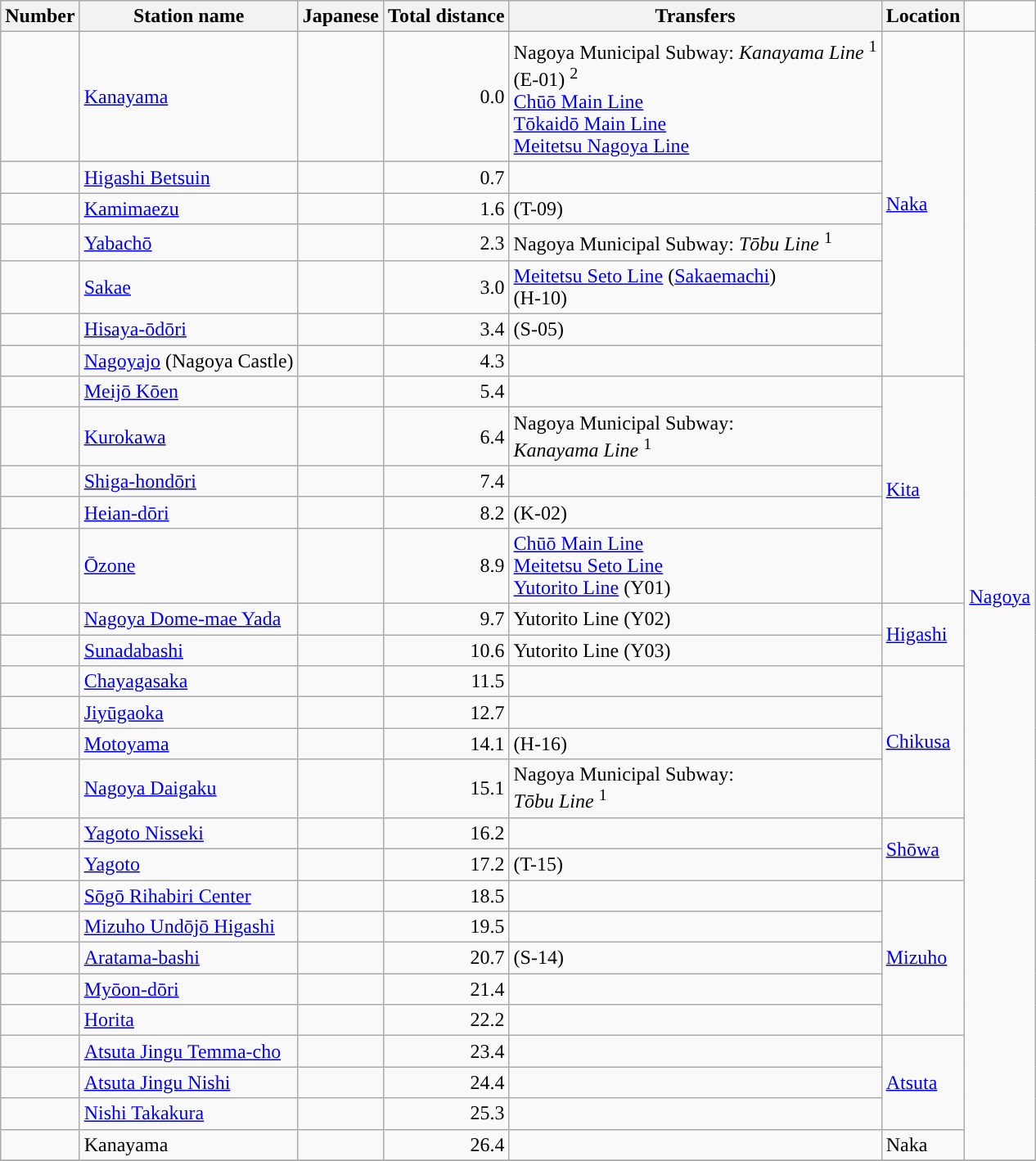<table class="wikitable">
<tr>
<th style="border-bottom:3px solid #">Number</th>
<th ! style="border-bottom:3px solid #">Station name</th>
<th ! style="border-bottom:3px solid #">Japanese</th>
<th ! style="border-bottom:3px solid #">Total distance</th>
<th ! style="border-bottom:3px solid #">Transfers</th>
<th ! style="border-bottom:3px solid #">Location</th>
</tr>
<tr>
<td></td>
<td><a href='#'>Kanayama</a></td>
<td></td>
<td align=right>0.0</td>
<td>Nagoya Municipal Subway: <em>Kanayama Line</em> <sup>1</sup><br> (E-01) <sup>2</sup><br><a href='#'>Chūō Main Line</a><br><a href='#'>Tōkaidō Main Line</a><br><a href='#'>Meitetsu Nagoya Line</a></td>
<td rowspan=7><a href='#'>Naka</a></td>
<td rowspan=29><a href='#'>Nagoya</a></td>
</tr>
<tr>
<td></td>
<td><a href='#'>Higashi Betsuin</a></td>
<td></td>
<td align=right>0.7</td>
<td></td>
</tr>
<tr>
<td></td>
<td><a href='#'>Kamimaezu</a></td>
<td></td>
<td align=right>1.6</td>
<td> (T-09)</td>
</tr>
<tr>
<td></td>
<td><a href='#'>Yabachō</a></td>
<td></td>
<td align=right>2.3</td>
<td>Nagoya Municipal Subway: <em>Tōbu Line</em> <sup>1</sup></td>
</tr>
<tr>
<td></td>
<td><a href='#'>Sakae</a></td>
<td></td>
<td align=right>3.0</td>
<td><a href='#'>Meitetsu Seto Line</a> (<a href='#'>Sakaemachi</a>)<br> (H-10)</td>
</tr>
<tr>
<td></td>
<td><a href='#'>Hisaya-ōdōri</a></td>
<td></td>
<td align=right>3.4</td>
<td> (S-05)</td>
</tr>
<tr>
<td></td>
<td><a href='#'>Nagoyajo</a> (Nagoya Castle)</td>
<td></td>
<td align=right>4.3</td>
<td></td>
</tr>
<tr>
<td></td>
<td><a href='#'>Meijō Kōen</a></td>
<td></td>
<td align=right>5.4</td>
<td></td>
<td rowspan=5><a href='#'>Kita</a></td>
</tr>
<tr>
<td></td>
<td><a href='#'>Kurokawa</a></td>
<td></td>
<td align=right>6.4</td>
<td>Nagoya Municipal Subway:<br><em>Kanayama Line</em> <sup>1</sup></td>
</tr>
<tr>
<td></td>
<td><a href='#'>Shiga-hondōri</a></td>
<td></td>
<td align=right>7.4</td>
<td></td>
</tr>
<tr>
<td></td>
<td><a href='#'>Heian-dōri</a></td>
<td></td>
<td align=right>8.2</td>
<td> (K-02)</td>
</tr>
<tr>
<td></td>
<td><a href='#'>Ōzone</a></td>
<td></td>
<td align=right>8.9</td>
<td><a href='#'>Chūō Main Line</a><br><a href='#'>Meitetsu Seto Line</a><br><a href='#'>Yutorito Line</a> (Y01)</td>
</tr>
<tr>
<td></td>
<td><a href='#'>Nagoya Dome-mae Yada</a></td>
<td></td>
<td align=right>9.7</td>
<td>Yutorito Line (Y02)</td>
<td rowspan=2><a href='#'>Higashi</a></td>
</tr>
<tr>
<td></td>
<td><a href='#'>Sunadabashi</a></td>
<td></td>
<td align=right>10.6</td>
<td>Yutorito Line (Y03)</td>
</tr>
<tr>
<td></td>
<td><a href='#'>Chayagasaka</a></td>
<td></td>
<td align=right>11.5</td>
<td></td>
<td rowspan=4><a href='#'>Chikusa</a></td>
</tr>
<tr>
<td></td>
<td><a href='#'>Jiyūgaoka</a></td>
<td></td>
<td align=right>12.7</td>
<td></td>
</tr>
<tr>
<td></td>
<td><a href='#'>Motoyama</a></td>
<td></td>
<td align=right>14.1</td>
<td> (H-16)</td>
</tr>
<tr>
<td></td>
<td><a href='#'>Nagoya Daigaku</a></td>
<td></td>
<td align=right>15.1</td>
<td>Nagoya Municipal Subway:<br> <em>Tōbu Line</em> <sup>1</sup></td>
</tr>
<tr>
<td></td>
<td><a href='#'>Yagoto Nisseki</a></td>
<td></td>
<td align=right>16.2</td>
<td></td>
<td rowspan=2><a href='#'>Shōwa</a></td>
</tr>
<tr>
<td></td>
<td><a href='#'>Yagoto</a></td>
<td></td>
<td align=right>17.2</td>
<td> (T-15)</td>
</tr>
<tr>
<td></td>
<td><a href='#'>Sōgō Rihabiri Center</a></td>
<td></td>
<td align=right>18.5</td>
<td></td>
<td rowspan=5><a href='#'>Mizuho</a></td>
</tr>
<tr>
<td></td>
<td><a href='#'>Mizuho Undōjō Higashi</a></td>
<td></td>
<td align=right>19.5</td>
<td></td>
</tr>
<tr>
<td></td>
<td><a href='#'>Aratama-bashi</a></td>
<td></td>
<td align=right>20.7</td>
<td> (S-14)</td>
</tr>
<tr>
<td></td>
<td><a href='#'>Myōon-dōri</a></td>
<td></td>
<td align=right>21.4</td>
<td></td>
</tr>
<tr>
<td></td>
<td><a href='#'>Horita</a></td>
<td></td>
<td align=right>22.2</td>
<td></td>
</tr>
<tr>
<td></td>
<td><a href='#'>Atsuta Jingu Temma-cho</a></td>
<td></td>
<td align=right>23.4</td>
<td></td>
<td rowspan=3><a href='#'>Atsuta</a></td>
</tr>
<tr>
<td></td>
<td><a href='#'>Atsuta Jingu Nishi</a></td>
<td></td>
<td align=right>24.4</td>
<td></td>
</tr>
<tr>
<td></td>
<td><a href='#'>Nishi Takakura</a></td>
<td></td>
<td align=right>25.3</td>
<td></td>
</tr>
<tr>
<td></td>
<td>Kanayama</td>
<td></td>
<td align=right>26.4</td>
<td></td>
<td>Naka</td>
</tr>
<tr>
</tr>
</table>
